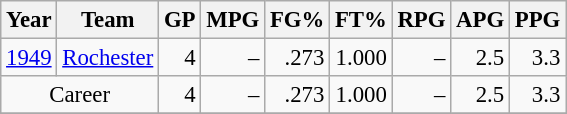<table class="wikitable sortable" style="font-size:95%; text-align:right;">
<tr>
<th>Year</th>
<th>Team</th>
<th>GP</th>
<th>MPG</th>
<th>FG%</th>
<th>FT%</th>
<th>RPG</th>
<th>APG</th>
<th>PPG</th>
</tr>
<tr>
<td style="text-align:left;"><a href='#'>1949</a></td>
<td style="text-align:left;"><a href='#'>Rochester</a></td>
<td>4</td>
<td>–</td>
<td>.273</td>
<td>1.000</td>
<td>–</td>
<td>2.5</td>
<td>3.3</td>
</tr>
<tr>
<td style="text-align:center;" colspan="2">Career</td>
<td>4</td>
<td>–</td>
<td>.273</td>
<td>1.000</td>
<td>–</td>
<td>2.5</td>
<td>3.3</td>
</tr>
<tr>
</tr>
</table>
